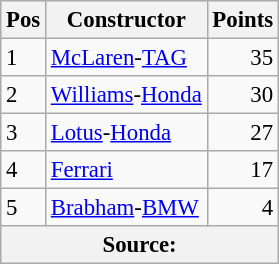<table class="wikitable" style="font-size: 95%;">
<tr>
<th>Pos</th>
<th>Constructor</th>
<th>Points</th>
</tr>
<tr>
<td>1</td>
<td> <a href='#'>McLaren</a>-<a href='#'>TAG</a></td>
<td align="right">35</td>
</tr>
<tr>
<td>2</td>
<td> <a href='#'>Williams</a>-<a href='#'>Honda</a></td>
<td align="right">30</td>
</tr>
<tr>
<td>3</td>
<td> <a href='#'>Lotus</a>-<a href='#'>Honda</a></td>
<td align="right">27</td>
</tr>
<tr>
<td>4</td>
<td> <a href='#'>Ferrari</a></td>
<td align="right">17</td>
</tr>
<tr>
<td>5</td>
<td> <a href='#'>Brabham</a>-<a href='#'>BMW</a></td>
<td align="right">4</td>
</tr>
<tr>
<th colspan=4>Source: </th>
</tr>
</table>
